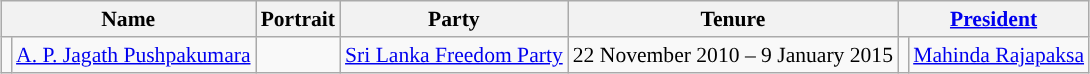<table class="wikitable" style="margin: 1em auto; font-size:90%; text-align:center;">
<tr>
<th colspan="2">Name</th>
<th>Portrait</th>
<th>Party</th>
<th>Tenure</th>
<th colspan="2"><a href='#'>President</a></th>
</tr>
<tr>
<td !align="center" style="background:"></td>
<td><a href='#'>A. P. Jagath Pushpakumara</a></td>
<td></td>
<td><a href='#'>Sri Lanka Freedom Party</a></td>
<td>22 November 2010 – 9 January 2015</td>
<td !align="centre" style="background:"></td>
<td><a href='#'>Mahinda Rajapaksa</a></td>
</tr>
</table>
